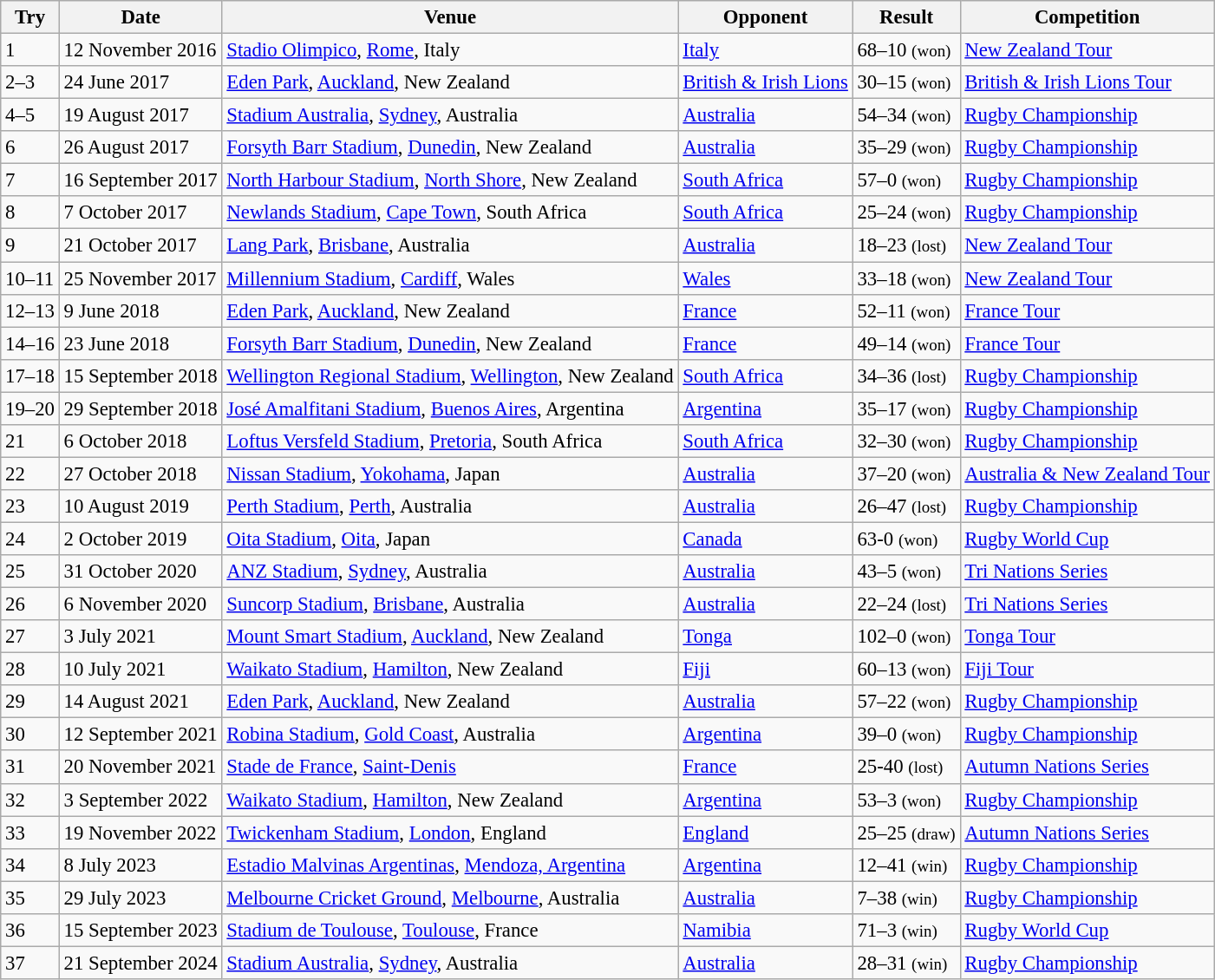<table class="wikitable sortable" style="text-align:left; font-size:95%">
<tr>
<th>Try</th>
<th>Date</th>
<th>Venue</th>
<th>Opponent</th>
<th>Result</th>
<th>Competition</th>
</tr>
<tr>
<td>1</td>
<td>12 November 2016</td>
<td><a href='#'>Stadio Olimpico</a>, <a href='#'>Rome</a>, Italy</td>
<td><a href='#'>Italy</a></td>
<td>68–10 <small>(won)</small></td>
<td><a href='#'>New Zealand Tour</a></td>
</tr>
<tr>
<td>2–3</td>
<td>24 June 2017</td>
<td><a href='#'>Eden Park</a>, <a href='#'>Auckland</a>, New Zealand</td>
<td><a href='#'>British & Irish Lions</a></td>
<td>30–15 <small>(won)</small></td>
<td><a href='#'>British & Irish Lions Tour</a></td>
</tr>
<tr>
<td>4–5</td>
<td>19 August 2017</td>
<td><a href='#'>Stadium Australia</a>, <a href='#'>Sydney</a>, Australia</td>
<td><a href='#'>Australia</a></td>
<td>54–34 <small>(won)</small></td>
<td><a href='#'>Rugby Championship</a></td>
</tr>
<tr>
<td>6</td>
<td>26 August 2017</td>
<td><a href='#'>Forsyth Barr Stadium</a>, <a href='#'>Dunedin</a>, New Zealand</td>
<td><a href='#'>Australia</a></td>
<td>35–29 <small>(won)</small></td>
<td><a href='#'>Rugby Championship</a></td>
</tr>
<tr>
<td>7</td>
<td>16 September 2017</td>
<td><a href='#'>North Harbour Stadium</a>, <a href='#'>North Shore</a>, New Zealand</td>
<td><a href='#'>South Africa</a></td>
<td>57–0 <small>(won)</small></td>
<td><a href='#'>Rugby Championship</a></td>
</tr>
<tr>
<td>8</td>
<td>7 October 2017</td>
<td><a href='#'>Newlands Stadium</a>, <a href='#'>Cape Town</a>, South Africa</td>
<td><a href='#'>South Africa</a></td>
<td>25–24 <small>(won)</small></td>
<td><a href='#'>Rugby Championship</a></td>
</tr>
<tr>
<td>9</td>
<td>21 October 2017</td>
<td><a href='#'>Lang Park</a>, <a href='#'>Brisbane</a>, Australia</td>
<td><a href='#'>Australia</a></td>
<td>18–23 <small>(lost)</small></td>
<td><a href='#'>New Zealand Tour</a></td>
</tr>
<tr>
<td>10–11</td>
<td>25 November 2017</td>
<td><a href='#'>Millennium Stadium</a>, <a href='#'>Cardiff</a>, Wales</td>
<td><a href='#'>Wales</a></td>
<td>33–18 <small>(won)</small></td>
<td><a href='#'>New Zealand Tour</a></td>
</tr>
<tr>
<td>12–13</td>
<td>9 June 2018</td>
<td><a href='#'>Eden Park</a>, <a href='#'>Auckland</a>, New Zealand</td>
<td><a href='#'>France</a></td>
<td>52–11 <small>(won)</small></td>
<td><a href='#'>France Tour</a></td>
</tr>
<tr>
<td>14–16</td>
<td>23 June 2018</td>
<td><a href='#'>Forsyth Barr Stadium</a>, <a href='#'>Dunedin</a>, New Zealand</td>
<td><a href='#'>France</a></td>
<td>49–14 <small>(won)</small></td>
<td><a href='#'>France Tour</a></td>
</tr>
<tr>
<td>17–18</td>
<td>15 September 2018</td>
<td><a href='#'>Wellington Regional Stadium</a>, <a href='#'>Wellington</a>, New Zealand</td>
<td><a href='#'>South Africa</a></td>
<td>34–36 <small>(lost)</small></td>
<td><a href='#'>Rugby Championship</a></td>
</tr>
<tr>
<td>19–20</td>
<td>29 September 2018</td>
<td><a href='#'>José Amalfitani Stadium</a>, <a href='#'>Buenos Aires</a>, Argentina</td>
<td><a href='#'>Argentina</a></td>
<td>35–17 <small>(won)</small></td>
<td><a href='#'>Rugby Championship</a></td>
</tr>
<tr>
<td>21</td>
<td>6 October 2018</td>
<td><a href='#'>Loftus Versfeld Stadium</a>, <a href='#'>Pretoria</a>, South Africa</td>
<td><a href='#'>South Africa</a></td>
<td>32–30 <small>(won)</small></td>
<td><a href='#'>Rugby Championship</a></td>
</tr>
<tr>
<td>22</td>
<td>27 October 2018</td>
<td><a href='#'>Nissan Stadium</a>, <a href='#'>Yokohama</a>, Japan</td>
<td><a href='#'>Australia</a></td>
<td>37–20 <small>(won)</small></td>
<td><a href='#'>Australia & New Zealand Tour</a></td>
</tr>
<tr>
<td>23</td>
<td>10 August 2019</td>
<td><a href='#'>Perth Stadium</a>, <a href='#'>Perth</a>, Australia</td>
<td><a href='#'>Australia</a></td>
<td>26–47 <small>(lost)</small></td>
<td><a href='#'>Rugby Championship</a></td>
</tr>
<tr>
<td>24</td>
<td>2 October 2019</td>
<td><a href='#'>Oita Stadium</a>, <a href='#'>Oita</a>, Japan</td>
<td><a href='#'>Canada</a></td>
<td>63-0 <small>(won)</small></td>
<td><a href='#'>Rugby World Cup</a></td>
</tr>
<tr>
<td>25</td>
<td>31 October 2020</td>
<td><a href='#'>ANZ Stadium</a>, <a href='#'>Sydney</a>, Australia</td>
<td><a href='#'>Australia</a></td>
<td>43–5 <small>(won)</small></td>
<td><a href='#'>Tri Nations Series</a></td>
</tr>
<tr>
<td>26</td>
<td>6 November 2020</td>
<td><a href='#'>Suncorp Stadium</a>, <a href='#'>Brisbane</a>, Australia</td>
<td><a href='#'>Australia</a></td>
<td>22–24 <small>(lost)</small></td>
<td><a href='#'>Tri Nations Series</a></td>
</tr>
<tr>
<td>27</td>
<td>3 July 2021</td>
<td><a href='#'>Mount Smart Stadium</a>, <a href='#'>Auckland</a>, New Zealand</td>
<td><a href='#'>Tonga</a></td>
<td>102–0 <small>(won)</small></td>
<td><a href='#'>Tonga Tour</a></td>
</tr>
<tr>
<td>28</td>
<td>10 July 2021</td>
<td><a href='#'>Waikato Stadium</a>, <a href='#'>Hamilton</a>, New Zealand</td>
<td><a href='#'>Fiji</a></td>
<td>60–13 <small>(won)</small></td>
<td><a href='#'>Fiji Tour</a></td>
</tr>
<tr>
<td>29</td>
<td>14 August 2021</td>
<td><a href='#'>Eden Park</a>, <a href='#'>Auckland</a>, New Zealand</td>
<td><a href='#'>Australia</a></td>
<td>57–22 <small>(won)</small></td>
<td><a href='#'>Rugby Championship</a></td>
</tr>
<tr>
<td>30</td>
<td>12 September 2021</td>
<td><a href='#'>Robina Stadium</a>, <a href='#'>Gold Coast</a>, Australia</td>
<td><a href='#'>Argentina</a></td>
<td>39–0 <small>(won)</small></td>
<td><a href='#'>Rugby Championship</a></td>
</tr>
<tr>
<td>31</td>
<td>20 November 2021</td>
<td><a href='#'>Stade de France</a>, <a href='#'>Saint-Denis</a></td>
<td><a href='#'>France</a></td>
<td>25-40 <small>(lost)</small></td>
<td><a href='#'>Autumn Nations Series</a></td>
</tr>
<tr>
<td>32</td>
<td>3 September 2022</td>
<td><a href='#'>Waikato Stadium</a>, <a href='#'>Hamilton</a>, New Zealand</td>
<td><a href='#'>Argentina</a></td>
<td>53–3 <small>(won)</small></td>
<td><a href='#'>Rugby Championship</a></td>
</tr>
<tr>
<td>33</td>
<td>19 November 2022</td>
<td><a href='#'>Twickenham Stadium</a>, <a href='#'>London</a>, England</td>
<td><a href='#'>England</a></td>
<td>25–25 <small>(draw)</small></td>
<td><a href='#'>Autumn Nations Series</a></td>
</tr>
<tr>
<td>34</td>
<td>8 July 2023</td>
<td><a href='#'>Estadio Malvinas Argentinas</a>, <a href='#'>Mendoza, Argentina</a></td>
<td><a href='#'>Argentina</a></td>
<td>12–41 <small>(win)</small></td>
<td><a href='#'>Rugby Championship</a></td>
</tr>
<tr>
<td>35</td>
<td>29 July 2023</td>
<td><a href='#'>Melbourne Cricket Ground</a>, <a href='#'>Melbourne</a>, Australia</td>
<td><a href='#'>Australia</a></td>
<td>7–38 <small>(win)</small></td>
<td><a href='#'>Rugby Championship</a></td>
</tr>
<tr>
<td>36</td>
<td>15 September 2023</td>
<td><a href='#'>Stadium de Toulouse</a>, <a href='#'>Toulouse</a>, France</td>
<td><a href='#'>Namibia</a></td>
<td>71–3 <small>(win)</small></td>
<td><a href='#'>Rugby World Cup</a></td>
</tr>
<tr>
<td>37</td>
<td>21 September 2024</td>
<td><a href='#'>Stadium Australia</a>, <a href='#'>Sydney</a>, Australia</td>
<td><a href='#'>Australia</a></td>
<td>28–31 <small>(win)</small></td>
<td><a href='#'>Rugby Championship</a></td>
</tr>
</table>
